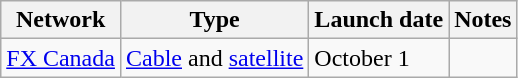<table class="wikitable">
<tr>
<th>Network</th>
<th>Type</th>
<th>Launch date</th>
<th>Notes</th>
</tr>
<tr>
<td><a href='#'>FX Canada</a></td>
<td><a href='#'>Cable</a> and <a href='#'>satellite</a></td>
<td>October 1</td>
<td></td>
</tr>
</table>
